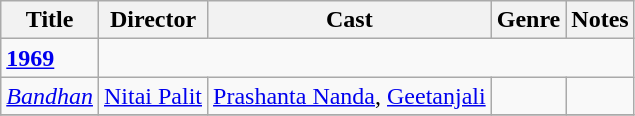<table class="wikitable">
<tr>
<th>Title</th>
<th>Director</th>
<th>Cast</th>
<th>Genre</th>
<th>Notes</th>
</tr>
<tr>
<td><strong><a href='#'>1969</a></strong></td>
</tr>
<tr>
<td><em><a href='#'>Bandhan</a></em></td>
<td><a href='#'>Nitai Palit</a></td>
<td><a href='#'>Prashanta Nanda</a>, <a href='#'>Geetanjali</a></td>
<td></td>
<td></td>
</tr>
<tr>
</tr>
</table>
